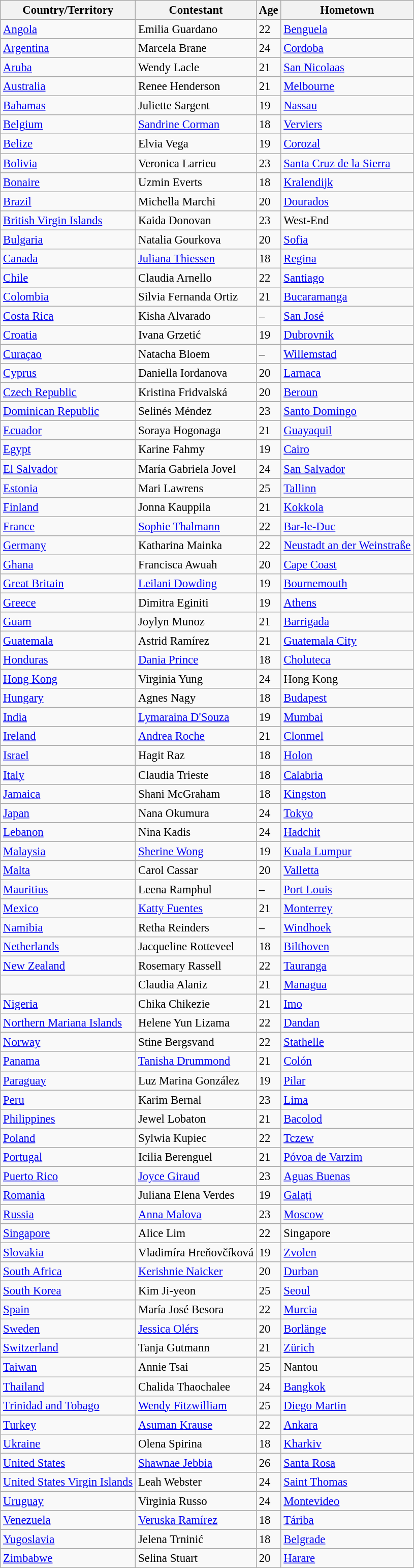<table class="wikitable sortable" style="font-size: 95%;">
<tr>
<th>Country/Territory</th>
<th>Contestant</th>
<th>Age</th>
<th>Hometown</th>
</tr>
<tr>
<td> <a href='#'>Angola</a></td>
<td>Emilia Guardano</td>
<td>22</td>
<td><a href='#'>Benguela</a></td>
</tr>
<tr>
<td> <a href='#'>Argentina</a></td>
<td>Marcela Brane</td>
<td>24</td>
<td><a href='#'>Cordoba</a></td>
</tr>
<tr>
<td> <a href='#'>Aruba</a></td>
<td>Wendy Lacle</td>
<td>21</td>
<td><a href='#'>San Nicolaas</a></td>
</tr>
<tr>
<td> <a href='#'>Australia</a></td>
<td>Renee Henderson</td>
<td>21</td>
<td><a href='#'>Melbourne</a></td>
</tr>
<tr>
<td> <a href='#'>Bahamas</a></td>
<td>Juliette Sargent</td>
<td>19</td>
<td><a href='#'>Nassau</a></td>
</tr>
<tr>
<td> <a href='#'>Belgium</a></td>
<td><a href='#'>Sandrine Corman</a></td>
<td>18</td>
<td><a href='#'>Verviers</a></td>
</tr>
<tr>
<td> <a href='#'>Belize</a></td>
<td>Elvia Vega</td>
<td>19</td>
<td><a href='#'>Corozal</a></td>
</tr>
<tr>
<td> <a href='#'>Bolivia</a></td>
<td>Veronica Larrieu</td>
<td>23</td>
<td><a href='#'>Santa Cruz de la Sierra</a></td>
</tr>
<tr>
<td> <a href='#'>Bonaire</a></td>
<td>Uzmin Everts</td>
<td>18</td>
<td><a href='#'>Kralendijk</a></td>
</tr>
<tr>
<td> <a href='#'>Brazil</a></td>
<td>Michella Marchi</td>
<td>20</td>
<td><a href='#'>Dourados</a></td>
</tr>
<tr>
<td> <a href='#'>British Virgin Islands</a></td>
<td>Kaida Donovan</td>
<td>23</td>
<td>West-End</td>
</tr>
<tr>
<td> <a href='#'>Bulgaria</a></td>
<td>Natalia Gourkova</td>
<td>20</td>
<td><a href='#'>Sofia</a></td>
</tr>
<tr>
<td> <a href='#'>Canada</a></td>
<td><a href='#'>Juliana Thiessen</a></td>
<td>18</td>
<td><a href='#'>Regina</a></td>
</tr>
<tr>
<td> <a href='#'>Chile</a></td>
<td>Claudia Arnello</td>
<td>22</td>
<td><a href='#'>Santiago</a></td>
</tr>
<tr>
<td> <a href='#'>Colombia</a></td>
<td>Silvia Fernanda Ortiz</td>
<td>21</td>
<td><a href='#'>Bucaramanga</a></td>
</tr>
<tr>
<td> <a href='#'>Costa Rica</a></td>
<td>Kisha Alvarado</td>
<td>–</td>
<td><a href='#'>San José</a></td>
</tr>
<tr>
<td> <a href='#'>Croatia</a></td>
<td>Ivana Grzetić</td>
<td>19</td>
<td><a href='#'>Dubrovnik</a></td>
</tr>
<tr>
<td> <a href='#'>Curaçao</a></td>
<td>Natacha Bloem</td>
<td>–</td>
<td><a href='#'>Willemstad</a></td>
</tr>
<tr>
<td> <a href='#'>Cyprus</a></td>
<td>Daniella Iordanova</td>
<td>20</td>
<td><a href='#'>Larnaca</a></td>
</tr>
<tr>
<td> <a href='#'>Czech Republic</a></td>
<td>Kristina Fridvalská</td>
<td>20</td>
<td><a href='#'>Beroun</a></td>
</tr>
<tr>
<td> <a href='#'>Dominican Republic</a></td>
<td>Selinés Méndez</td>
<td>23</td>
<td><a href='#'>Santo Domingo</a></td>
</tr>
<tr>
<td> <a href='#'>Ecuador</a></td>
<td>Soraya Hogonaga</td>
<td>21</td>
<td><a href='#'>Guayaquil</a></td>
</tr>
<tr>
<td> <a href='#'>Egypt</a></td>
<td>Karine Fahmy</td>
<td>19</td>
<td><a href='#'>Cairo</a></td>
</tr>
<tr>
<td> <a href='#'>El Salvador</a></td>
<td>María Gabriela Jovel</td>
<td>24</td>
<td><a href='#'>San Salvador</a></td>
</tr>
<tr>
<td> <a href='#'>Estonia</a></td>
<td>Mari Lawrens</td>
<td>25</td>
<td><a href='#'>Tallinn</a></td>
</tr>
<tr>
<td> <a href='#'>Finland</a></td>
<td>Jonna Kauppila</td>
<td>21</td>
<td><a href='#'>Kokkola</a></td>
</tr>
<tr>
<td> <a href='#'>France</a></td>
<td><a href='#'>Sophie Thalmann</a></td>
<td>22</td>
<td><a href='#'>Bar-le-Duc</a></td>
</tr>
<tr>
<td> <a href='#'>Germany</a></td>
<td>Katharina Mainka</td>
<td>22</td>
<td><a href='#'>Neustadt an der Weinstraße</a></td>
</tr>
<tr>
<td> <a href='#'>Ghana</a></td>
<td>Francisca Awuah</td>
<td>20</td>
<td><a href='#'>Cape Coast</a></td>
</tr>
<tr>
<td> <a href='#'>Great Britain</a></td>
<td><a href='#'>Leilani Dowding</a></td>
<td>19</td>
<td><a href='#'>Bournemouth</a></td>
</tr>
<tr>
<td> <a href='#'>Greece</a></td>
<td>Dimitra Eginiti</td>
<td>19</td>
<td><a href='#'>Athens</a></td>
</tr>
<tr>
<td> <a href='#'>Guam</a></td>
<td>Joylyn Munoz</td>
<td>21</td>
<td><a href='#'>Barrigada</a></td>
</tr>
<tr>
<td> <a href='#'>Guatemala</a></td>
<td>Astrid Ramírez</td>
<td>21</td>
<td><a href='#'>Guatemala City</a></td>
</tr>
<tr>
<td> <a href='#'>Honduras</a></td>
<td><a href='#'>Dania Prince</a></td>
<td>18</td>
<td><a href='#'>Choluteca</a></td>
</tr>
<tr>
<td> <a href='#'>Hong Kong</a></td>
<td>Virginia Yung</td>
<td>24</td>
<td>Hong Kong</td>
</tr>
<tr>
<td> <a href='#'>Hungary</a></td>
<td>Agnes Nagy</td>
<td>18</td>
<td><a href='#'>Budapest</a></td>
</tr>
<tr>
<td> <a href='#'>India</a></td>
<td><a href='#'>Lymaraina D'Souza</a></td>
<td>19</td>
<td><a href='#'>Mumbai</a></td>
</tr>
<tr>
<td> <a href='#'>Ireland</a></td>
<td><a href='#'>Andrea Roche</a></td>
<td>21</td>
<td><a href='#'>Clonmel</a></td>
</tr>
<tr>
<td> <a href='#'>Israel</a></td>
<td>Hagit Raz</td>
<td>18</td>
<td><a href='#'>Holon</a></td>
</tr>
<tr>
<td> <a href='#'>Italy</a></td>
<td>Claudia Trieste</td>
<td>18</td>
<td><a href='#'>Calabria</a></td>
</tr>
<tr>
<td> <a href='#'>Jamaica</a></td>
<td>Shani McGraham</td>
<td>18</td>
<td><a href='#'>Kingston</a></td>
</tr>
<tr>
<td> <a href='#'>Japan</a></td>
<td>Nana Okumura</td>
<td>24</td>
<td><a href='#'>Tokyo</a></td>
</tr>
<tr>
<td> <a href='#'>Lebanon</a></td>
<td>Nina Kadis</td>
<td>24</td>
<td><a href='#'>Hadchit</a></td>
</tr>
<tr>
<td> <a href='#'>Malaysia</a></td>
<td><a href='#'>Sherine Wong</a></td>
<td>19</td>
<td><a href='#'>Kuala Lumpur</a></td>
</tr>
<tr>
<td> <a href='#'>Malta</a></td>
<td>Carol Cassar</td>
<td>20</td>
<td><a href='#'>Valletta</a></td>
</tr>
<tr>
<td> <a href='#'>Mauritius</a></td>
<td>Leena Ramphul</td>
<td>–</td>
<td><a href='#'>Port Louis</a></td>
</tr>
<tr>
<td> <a href='#'>Mexico</a></td>
<td><a href='#'>Katty Fuentes</a></td>
<td>21</td>
<td><a href='#'>Monterrey</a></td>
</tr>
<tr>
<td> <a href='#'>Namibia</a></td>
<td>Retha Reinders</td>
<td>–</td>
<td><a href='#'>Windhoek</a></td>
</tr>
<tr>
<td> <a href='#'>Netherlands</a></td>
<td>Jacqueline Rotteveel</td>
<td>18</td>
<td><a href='#'>Bilthoven</a></td>
</tr>
<tr>
<td> <a href='#'>New Zealand</a></td>
<td>Rosemary Rassell</td>
<td>22</td>
<td><a href='#'>Tauranga</a></td>
</tr>
<tr>
<td></td>
<td>Claudia Alaniz</td>
<td>21</td>
<td><a href='#'>Managua</a></td>
</tr>
<tr>
<td> <a href='#'>Nigeria</a></td>
<td>Chika Chikezie</td>
<td>21</td>
<td><a href='#'>Imo</a></td>
</tr>
<tr>
<td> <a href='#'>Northern Mariana Islands</a></td>
<td>Helene Yun Lizama</td>
<td>22</td>
<td><a href='#'>Dandan</a></td>
</tr>
<tr>
<td> <a href='#'>Norway</a></td>
<td>Stine Bergsvand</td>
<td>22</td>
<td><a href='#'>Stathelle</a></td>
</tr>
<tr>
<td> <a href='#'>Panama</a></td>
<td><a href='#'>Tanisha Drummond</a></td>
<td>21</td>
<td><a href='#'>Colón</a></td>
</tr>
<tr>
<td> <a href='#'>Paraguay</a></td>
<td>Luz Marina González</td>
<td>19</td>
<td><a href='#'>Pilar</a></td>
</tr>
<tr>
<td> <a href='#'>Peru</a></td>
<td>Karim Bernal</td>
<td>23</td>
<td><a href='#'>Lima</a></td>
</tr>
<tr>
<td> <a href='#'>Philippines</a></td>
<td>Jewel Lobaton</td>
<td>21</td>
<td><a href='#'>Bacolod</a></td>
</tr>
<tr>
<td> <a href='#'>Poland</a></td>
<td>Sylwia Kupiec</td>
<td>22</td>
<td><a href='#'>Tczew</a></td>
</tr>
<tr>
<td> <a href='#'>Portugal</a></td>
<td>Icilia Berenguel</td>
<td>21</td>
<td><a href='#'>Póvoa de Varzim</a></td>
</tr>
<tr>
<td> <a href='#'>Puerto Rico</a></td>
<td><a href='#'>Joyce Giraud</a></td>
<td>23</td>
<td><a href='#'>Aguas Buenas</a></td>
</tr>
<tr>
<td> <a href='#'>Romania</a></td>
<td>Juliana Elena Verdes</td>
<td>19</td>
<td><a href='#'>Galați</a></td>
</tr>
<tr>
<td> <a href='#'>Russia</a></td>
<td><a href='#'>Anna Malova</a></td>
<td>23</td>
<td><a href='#'>Moscow</a></td>
</tr>
<tr>
<td> <a href='#'>Singapore</a></td>
<td>Alice Lim</td>
<td>22</td>
<td>Singapore</td>
</tr>
<tr>
<td> <a href='#'>Slovakia</a></td>
<td>Vladimíra Hreňovčíková</td>
<td>19</td>
<td><a href='#'>Zvolen</a></td>
</tr>
<tr>
<td> <a href='#'>South Africa</a></td>
<td><a href='#'>Kerishnie Naicker</a></td>
<td>20</td>
<td><a href='#'>Durban</a></td>
</tr>
<tr>
<td> <a href='#'>South Korea</a></td>
<td>Kim Ji-yeon</td>
<td>25</td>
<td><a href='#'>Seoul</a></td>
</tr>
<tr>
<td> <a href='#'>Spain</a></td>
<td>María José Besora</td>
<td>22</td>
<td><a href='#'>Murcia</a></td>
</tr>
<tr>
<td> <a href='#'>Sweden</a></td>
<td><a href='#'>Jessica Olérs</a></td>
<td>20</td>
<td><a href='#'>Borlänge</a></td>
</tr>
<tr>
<td> <a href='#'>Switzerland</a></td>
<td>Tanja Gutmann</td>
<td>21</td>
<td><a href='#'>Zürich</a></td>
</tr>
<tr>
<td> <a href='#'>Taiwan</a></td>
<td>Annie Tsai</td>
<td>25</td>
<td>Nantou</td>
</tr>
<tr>
<td> <a href='#'>Thailand</a></td>
<td>Chalida Thaochalee</td>
<td>24</td>
<td><a href='#'>Bangkok</a></td>
</tr>
<tr>
<td> <a href='#'>Trinidad and Tobago</a></td>
<td><a href='#'>Wendy Fitzwilliam</a></td>
<td>25</td>
<td><a href='#'>Diego Martin</a></td>
</tr>
<tr>
<td> <a href='#'>Turkey</a></td>
<td><a href='#'>Asuman Krause</a></td>
<td>22</td>
<td><a href='#'>Ankara</a></td>
</tr>
<tr>
<td> <a href='#'>Ukraine</a></td>
<td>Olena Spirina</td>
<td>18</td>
<td><a href='#'>Kharkiv</a></td>
</tr>
<tr>
<td> <a href='#'>United States</a></td>
<td><a href='#'>Shawnae Jebbia</a></td>
<td>26</td>
<td><a href='#'>Santa Rosa</a></td>
</tr>
<tr>
<td> <a href='#'>United States Virgin Islands</a></td>
<td>Leah Webster</td>
<td>24</td>
<td><a href='#'>Saint Thomas</a></td>
</tr>
<tr>
<td> <a href='#'>Uruguay</a></td>
<td>Virginia Russo</td>
<td>24</td>
<td><a href='#'>Montevideo</a></td>
</tr>
<tr>
<td> <a href='#'>Venezuela</a></td>
<td><a href='#'>Veruska Ramírez</a></td>
<td>18</td>
<td><a href='#'>Táriba</a></td>
</tr>
<tr>
<td> <a href='#'>Yugoslavia</a></td>
<td>Jelena Trninić</td>
<td>18</td>
<td><a href='#'>Belgrade</a></td>
</tr>
<tr>
<td> <a href='#'>Zimbabwe</a></td>
<td>Selina Stuart</td>
<td>20</td>
<td><a href='#'>Harare</a></td>
</tr>
</table>
